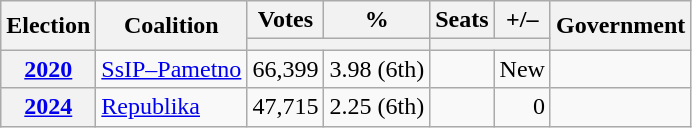<table class="wikitable" style="text-align:right;">
<tr>
<th rowspan=2>Election</th>
<th rowspan=2>Coalition</th>
<th>Votes</th>
<th>%</th>
<th>Seats</th>
<th>+/–</th>
<th rowspan=2>Government</th>
</tr>
<tr>
<th colspan=2></th>
<th colspan=2></th>
</tr>
<tr>
<th><a href='#'>2020</a></th>
<td align=left><a href='#'>SsIP–Pametno</a></td>
<td>66,399</td>
<td>3.98 (6th)</td>
<td></td>
<td>New</td>
<td></td>
</tr>
<tr>
<th><a href='#'>2024</a></th>
<td align=left><a href='#'>Republika</a></td>
<td>47,715</td>
<td>2.25 (6th)</td>
<td></td>
<td> 0</td>
<td></td>
</tr>
</table>
